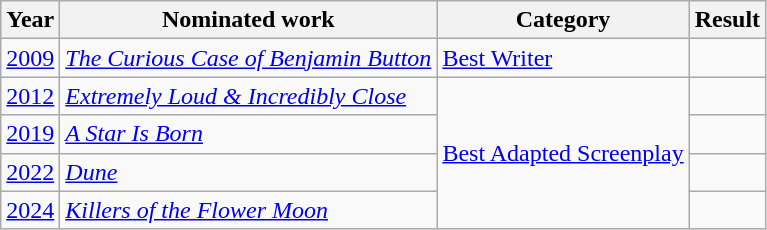<table class="wikitable">
<tr>
<th>Year</th>
<th>Nominated work</th>
<th>Category</th>
<th>Result</th>
</tr>
<tr>
<td><a href='#'>2009</a></td>
<td><em><a href='#'>The Curious Case of Benjamin Button</a></em></td>
<td><a href='#'>Best Writer</a></td>
<td></td>
</tr>
<tr>
<td><a href='#'>2012</a></td>
<td><em><a href='#'>Extremely Loud & Incredibly Close</a></em></td>
<td rowspan=4><a href='#'>Best Adapted Screenplay</a></td>
<td></td>
</tr>
<tr>
<td><a href='#'>2019</a></td>
<td><em><a href='#'>A Star Is Born</a></em></td>
<td></td>
</tr>
<tr>
<td><a href='#'>2022</a></td>
<td><em><a href='#'>Dune</a></em></td>
<td></td>
</tr>
<tr>
<td><a href='#'>2024</a></td>
<td><em><a href='#'>Killers of the Flower Moon</a></em></td>
<td></td>
</tr>
</table>
